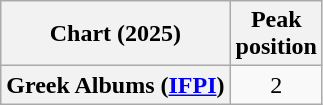<table class="wikitable sortable plainrowheaders" style="text-align:center">
<tr>
<th scope="col">Chart (2025)</th>
<th scope="col">Peak<br>position</th>
</tr>
<tr>
<th scope="row">Greek Albums (<a href='#'>IFPI</a>)</th>
<td>2</td>
</tr>
</table>
